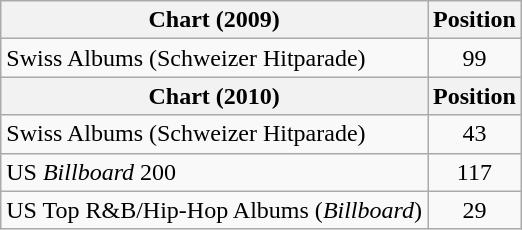<table class="wikitable">
<tr>
<th>Chart (2009)</th>
<th>Position</th>
</tr>
<tr>
<td>Swiss Albums (Schweizer Hitparade)</td>
<td style="text-align:center;">99</td>
</tr>
<tr>
<th>Chart (2010)</th>
<th>Position</th>
</tr>
<tr>
<td>Swiss Albums (Schweizer Hitparade)</td>
<td style="text-align:center;">43</td>
</tr>
<tr>
<td>US <em>Billboard</em> 200</td>
<td style="text-align:center;">117</td>
</tr>
<tr>
<td>US Top R&B/Hip-Hop Albums (<em>Billboard</em>)</td>
<td style="text-align:center">29</td>
</tr>
</table>
